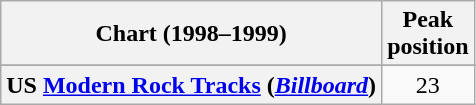<table class="wikitable sortable plainrowheaders" style="text-align:center">
<tr>
<th>Chart (1998–1999)</th>
<th>Peak<br>position</th>
</tr>
<tr>
</tr>
<tr>
</tr>
<tr>
<th scope="row">US <a href='#'>Modern Rock Tracks</a> (<em><a href='#'>Billboard</a></em>)</th>
<td>23</td>
</tr>
</table>
